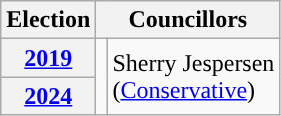<table class="wikitable">
<tr>
<th>Election</th>
<th colspan="2">Councillors</th>
</tr>
<tr>
<th><a href='#'>2019</a></th>
<td rowspan="5" style="background-color: "></td>
<td rowspan="2">Sherry Jespersen<br>(<a href='#'>Conservative</a>)</td>
</tr>
<tr>
<th><a href='#'>2024</a></th>
</tr>
</table>
